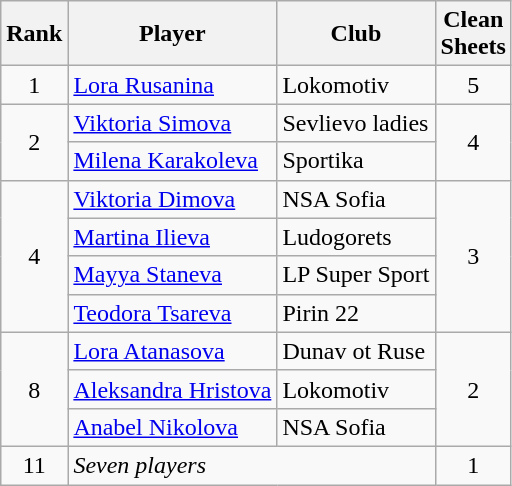<table class="wikitable" style="text-align:center">
<tr>
<th>Rank</th>
<th>Player</th>
<th>Club</th>
<th>Clean<br>Sheets</th>
</tr>
<tr>
<td rowspan=1>1</td>
<td align="left"> <a href='#'>Lora Rusanina</a></td>
<td align="left">Lokomotiv</td>
<td rowspan=1>5</td>
</tr>
<tr>
<td rowspan=2>2</td>
<td align="left"> <a href='#'>Viktoria Simova</a></td>
<td align="left">Sevlievo ladies</td>
<td rowspan=2>4</td>
</tr>
<tr>
<td align="left"> <a href='#'>Milena Karakoleva</a></td>
<td align="left">Sportika</td>
</tr>
<tr>
<td rowspan=4>4</td>
<td align="left"> <a href='#'>Viktoria Dimova</a></td>
<td align="left">NSA Sofia</td>
<td rowspan=4>3</td>
</tr>
<tr>
<td align="left"> <a href='#'>Martina Ilieva</a></td>
<td align="left">Ludogorets</td>
</tr>
<tr>
<td align="left"> <a href='#'>Mayya Staneva</a></td>
<td align="left">LP Super Sport</td>
</tr>
<tr>
<td align="left"> <a href='#'>Teodora Tsareva</a></td>
<td align="left">Pirin 22</td>
</tr>
<tr>
<td rowspan=3>8</td>
<td align="left"> <a href='#'>Lora Atanasova</a></td>
<td align="left">Dunav ot Ruse</td>
<td rowspan=3>2</td>
</tr>
<tr>
<td align="left"> <a href='#'>Aleksandra Hristova</a></td>
<td align="left">Lokomotiv</td>
</tr>
<tr>
<td align="left"> <a href='#'>Anabel Nikolova</a></td>
<td align="left">NSA Sofia</td>
</tr>
<tr>
<td rowspan=1>11</td>
<td align="left" colspan=2><em>Seven players</em></td>
<td rowspan=1>1</td>
</tr>
</table>
